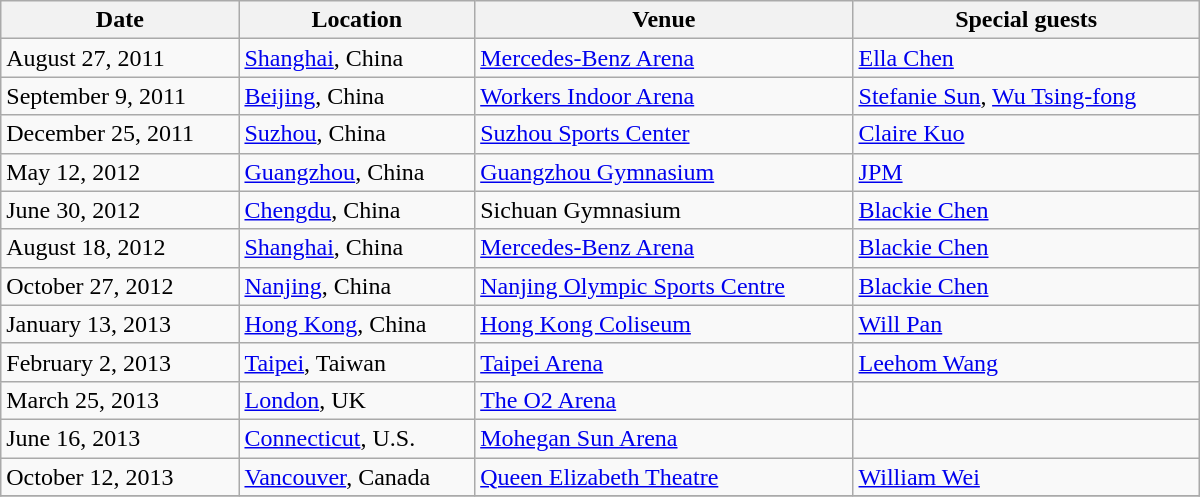<table class="wikitable" style="width:800px;">
<tr>
<th align="left">Date</th>
<th align="left">Location</th>
<th align="left">Venue</th>
<th align="left">Special guests</th>
</tr>
<tr>
<td align="left">August 27, 2011</td>
<td align="left"><a href='#'>Shanghai</a>, China</td>
<td align="left"><a href='#'>Mercedes-Benz Arena</a></td>
<td align="left"><a href='#'>Ella Chen</a></td>
</tr>
<tr>
<td align="left">September 9, 2011</td>
<td align="left"><a href='#'>Beijing</a>, China</td>
<td align="left"><a href='#'>Workers Indoor Arena</a></td>
<td align="left"><a href='#'>Stefanie Sun</a>, <a href='#'>Wu Tsing-fong</a></td>
</tr>
<tr>
<td align="left">December 25, 2011</td>
<td align="left"><a href='#'>Suzhou</a>, China</td>
<td align="left"><a href='#'>Suzhou Sports Center</a></td>
<td align="left"><a href='#'>Claire Kuo</a></td>
</tr>
<tr>
<td align="left">May 12, 2012</td>
<td align="left"><a href='#'>Guangzhou</a>, China</td>
<td align="left"><a href='#'>Guangzhou Gymnasium</a></td>
<td align="left"><a href='#'>JPM</a></td>
</tr>
<tr>
<td align="left">June 30, 2012</td>
<td align="left"><a href='#'>Chengdu</a>, China</td>
<td align="left">Sichuan Gymnasium</td>
<td align="left"><a href='#'>Blackie Chen</a></td>
</tr>
<tr>
<td align="left">August 18, 2012</td>
<td align="left"><a href='#'>Shanghai</a>, China</td>
<td align="left"><a href='#'>Mercedes-Benz Arena</a></td>
<td align="left"><a href='#'>Blackie Chen</a></td>
</tr>
<tr>
<td align="left">October 27, 2012</td>
<td align="left"><a href='#'>Nanjing</a>, China</td>
<td align="left"><a href='#'>Nanjing Olympic Sports Centre</a></td>
<td align="left"><a href='#'>Blackie Chen</a></td>
</tr>
<tr>
<td align="left">January 13, 2013</td>
<td align="left"><a href='#'>Hong Kong</a>, China</td>
<td align="left"><a href='#'>Hong Kong Coliseum</a></td>
<td align="left"><a href='#'>Will Pan</a></td>
</tr>
<tr>
<td align="left">February 2, 2013</td>
<td align="left"><a href='#'>Taipei</a>, Taiwan</td>
<td align="left"><a href='#'>Taipei Arena</a></td>
<td align="left"><a href='#'>Leehom Wang</a></td>
</tr>
<tr>
<td align="left">March 25, 2013</td>
<td align="left"><a href='#'>London</a>, UK</td>
<td align="left"><a href='#'>The O2 Arena</a></td>
<td align="left"></td>
</tr>
<tr>
<td align="left">June 16, 2013</td>
<td align="left"><a href='#'>Connecticut</a>, U.S.</td>
<td align="left"><a href='#'>Mohegan Sun Arena</a></td>
<td align="left"></td>
</tr>
<tr>
<td align="left">October 12, 2013</td>
<td align="left"><a href='#'>Vancouver</a>, Canada</td>
<td align="left"><a href='#'>Queen Elizabeth Theatre</a></td>
<td align="left"><a href='#'>William Wei</a></td>
</tr>
<tr>
</tr>
</table>
